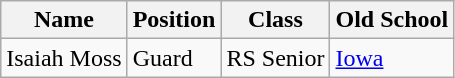<table class="wikitable">
<tr>
<th>Name</th>
<th>Position</th>
<th>Class</th>
<th>Old School</th>
</tr>
<tr>
<td>Isaiah Moss</td>
<td>Guard</td>
<td>RS Senior</td>
<td><a href='#'>Iowa</a></td>
</tr>
</table>
